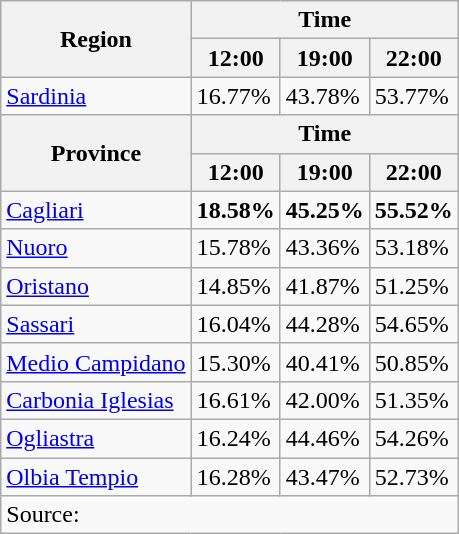<table class="wikitable" style="text-align:left">
<tr>
<th rowspan="2">Region</th>
<th colspan="3">Time</th>
</tr>
<tr>
<th>12:00</th>
<th>19:00</th>
<th>22:00</th>
</tr>
<tr>
<td><a href='#'>Sardinia</a></td>
<td>16.77%</td>
<td>43.78%</td>
<td>53.77%</td>
</tr>
<tr>
<th rowspan="2">Province</th>
<th colspan="3">Time</th>
</tr>
<tr>
<th>12:00</th>
<th>19:00</th>
<th>22:00</th>
</tr>
<tr>
<td><a href='#'>Cagliari</a></td>
<td><strong>18.58%</strong></td>
<td><strong>45.25%</strong></td>
<td><strong>55.52%</strong></td>
</tr>
<tr>
<td><a href='#'>Nuoro</a></td>
<td>15.78%</td>
<td>43.36%</td>
<td>53.18%</td>
</tr>
<tr>
<td><a href='#'>Oristano</a></td>
<td>14.85%</td>
<td>41.87%</td>
<td>51.25%</td>
</tr>
<tr>
<td><a href='#'>Sassari</a></td>
<td>16.04%</td>
<td>44.28%</td>
<td>54.65%</td>
</tr>
<tr>
<td><a href='#'>Medio Campidano</a></td>
<td>15.30%</td>
<td>40.41%</td>
<td>50.85%</td>
</tr>
<tr>
<td><a href='#'>Carbonia Iglesias</a></td>
<td>16.61%</td>
<td>42.00%</td>
<td>51.35%</td>
</tr>
<tr>
<td><a href='#'>Ogliastra</a></td>
<td>16.24%</td>
<td>44.46%</td>
<td>54.26%</td>
</tr>
<tr>
<td><a href='#'>Olbia Tempio</a></td>
<td>16.28%</td>
<td>43.47%</td>
<td>52.73%</td>
</tr>
<tr>
<td colspan="4">Source: </td>
</tr>
</table>
